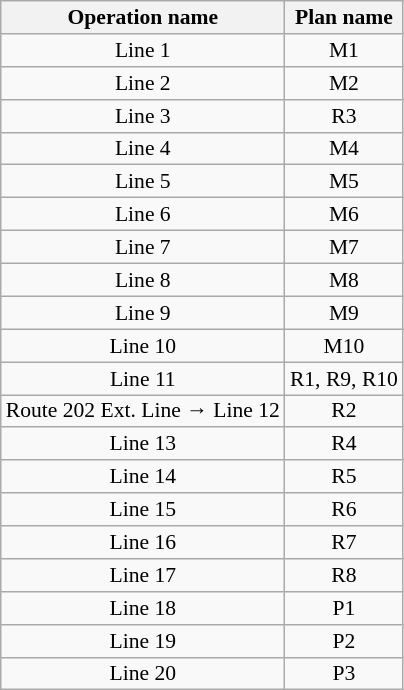<table class="wikitable" style="text-align:center; font-size:90%; line-height:1.05">
<tr>
<th>Operation name</th>
<th>Plan name</th>
</tr>
<tr>
<td>Line 1</td>
<td>M1</td>
</tr>
<tr>
<td>Line 2</td>
<td>M2</td>
</tr>
<tr>
<td>Line 3</td>
<td>R3</td>
</tr>
<tr>
<td>Line 4</td>
<td>M4</td>
</tr>
<tr>
<td>Line 5</td>
<td>M5</td>
</tr>
<tr>
<td>Line 6</td>
<td>M6</td>
</tr>
<tr>
<td>Line 7</td>
<td>M7</td>
</tr>
<tr>
<td>Line 8</td>
<td>M8</td>
</tr>
<tr>
<td>Line 9</td>
<td>M9</td>
</tr>
<tr>
<td>Line 10</td>
<td>M10</td>
</tr>
<tr>
<td>Line 11</td>
<td>R1, R9, R10</td>
</tr>
<tr>
<td>Route 202 Ext. Line → Line 12</td>
<td>R2</td>
</tr>
<tr>
<td>Line 13</td>
<td>R4</td>
</tr>
<tr>
<td>Line 14</td>
<td>R5</td>
</tr>
<tr>
<td>Line 15</td>
<td>R6</td>
</tr>
<tr>
<td>Line 16</td>
<td>R7</td>
</tr>
<tr>
<td>Line 17</td>
<td>R8</td>
</tr>
<tr>
<td>Line 18</td>
<td>P1</td>
</tr>
<tr>
<td>Line 19</td>
<td>P2</td>
</tr>
<tr>
<td>Line 20</td>
<td>P3</td>
</tr>
</table>
